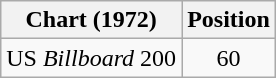<table class="wikitable sortable plainrowheaders">
<tr>
<th scope="col">Chart (1972)</th>
<th scope="col">Position</th>
</tr>
<tr>
<td align="left">US <em>Billboard</em> 200</td>
<td align="center">60</td>
</tr>
</table>
